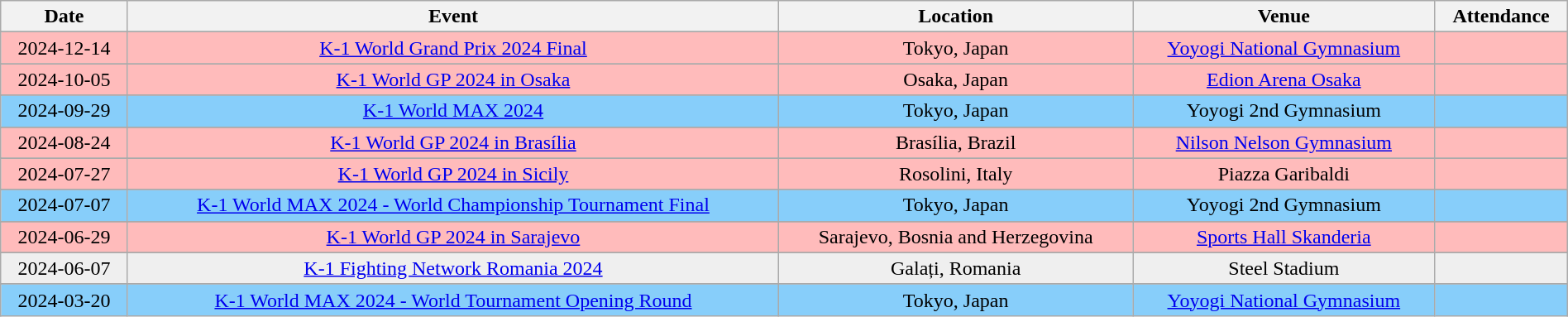<table class="wikitable" style="width:100%; text-align:center">
<tr>
<th>Date</th>
<th>Event</th>
<th>Location</th>
<th>Venue</th>
<th>Attendance</th>
</tr>
<tr>
</tr>
<tr style="background:#FBB">
<td>2024-12-14</td>
<td><a href='#'>K-1 World Grand Prix 2024 Final</a></td>
<td> Tokyo, Japan</td>
<td><a href='#'>Yoyogi National Gymnasium</a></td>
<td></td>
</tr>
<tr>
</tr>
<tr style="background:#FBB">
<td>2024-10-05</td>
<td><a href='#'>K-1 World GP 2024 in Osaka</a></td>
<td> Osaka, Japan</td>
<td><a href='#'>Edion Arena Osaka</a></td>
<td></td>
</tr>
<tr>
</tr>
<tr style="background:#87CEFA">
<td>2024-09-29</td>
<td><a href='#'>K-1 World MAX 2024</a></td>
<td> Tokyo, Japan</td>
<td>Yoyogi 2nd Gymnasium</td>
<td></td>
</tr>
<tr>
</tr>
<tr style="background:#FBB">
<td>2024-08-24</td>
<td><a href='#'>K-1 World GP 2024 in Brasília</a></td>
<td> Brasília, Brazil</td>
<td><a href='#'>Nilson Nelson Gymnasium</a></td>
<td></td>
</tr>
<tr>
</tr>
<tr style="background:#FBB">
<td>2024-07-27</td>
<td><a href='#'>K-1 World GP 2024 in Sicily</a></td>
<td> Rosolini, Italy</td>
<td>Piazza Garibaldi</td>
<td></td>
</tr>
<tr>
</tr>
<tr style="background:#87CEFA">
<td>2024-07-07</td>
<td><a href='#'>K-1 World MAX 2024 - World Championship Tournament Final</a></td>
<td> Tokyo, Japan</td>
<td>Yoyogi 2nd Gymnasium</td>
<td></td>
</tr>
<tr>
</tr>
<tr style="background:#FBB">
<td>2024-06-29</td>
<td><a href='#'>K-1 World GP 2024 in Sarajevo</a></td>
<td> Sarajevo, Bosnia and Herzegovina</td>
<td><a href='#'>Sports Hall Skanderia</a></td>
<td></td>
</tr>
<tr>
</tr>
<tr style="background:#EFEFEF">
<td>2024-06-07</td>
<td><a href='#'>K-1 Fighting Network Romania 2024</a></td>
<td> Galați, Romania</td>
<td>Steel Stadium</td>
<td></td>
</tr>
<tr>
</tr>
<tr style="background:#87CEFA">
<td>2024-03-20</td>
<td><a href='#'>K-1 World MAX 2024 - World Tournament Opening Round</a></td>
<td> Tokyo, Japan</td>
<td><a href='#'>Yoyogi National Gymnasium</a></td>
<td></td>
</tr>
</table>
